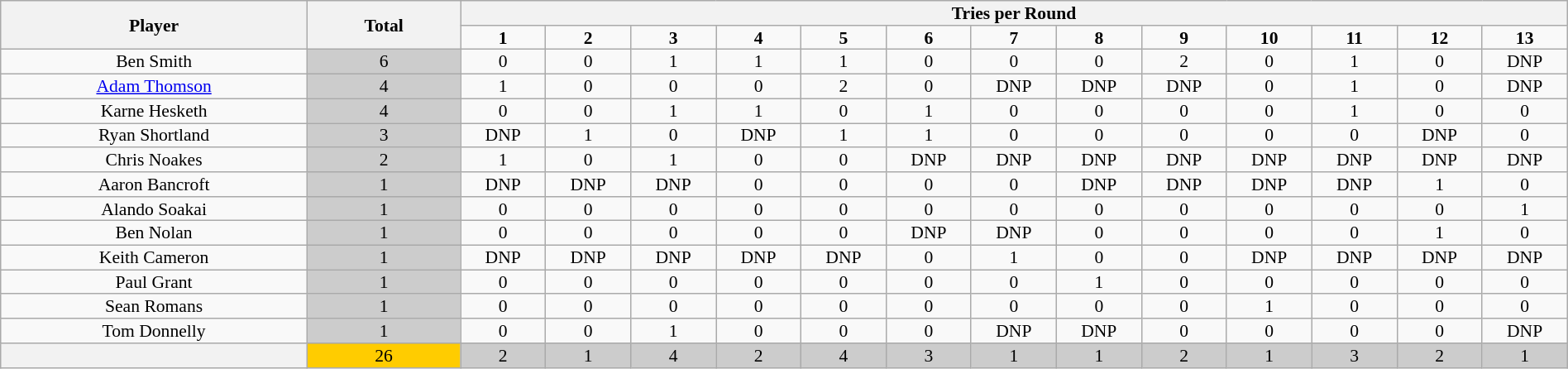<table class="wikitable" style="text-align:center; line-height: 90%; font-size:90%;" width=100%>
<tr>
<th rowspan=2 width=18%>Player</th>
<th rowspan=2 width=9%>Total</th>
<th colspan=13>Tries per Round</th>
</tr>
<tr>
<td width=5%><strong>1</strong></td>
<td width=5%><strong>2</strong></td>
<td width=5%><strong>3</strong></td>
<td width=5%><strong>4</strong></td>
<td width=5%><strong>5</strong></td>
<td width=5%><strong>6</strong></td>
<td width=5%><strong>7</strong></td>
<td width=5%><strong>8</strong></td>
<td width=5%><strong>9</strong></td>
<td width=5%><strong>10</strong></td>
<td width=5%><strong>11</strong></td>
<td width=5%><strong>12</strong></td>
<td width=5%><strong>13</strong></td>
</tr>
<tr>
<td>Ben Smith</td>
<td bgcolor=#cccccc>6</td>
<td>0</td>
<td>0</td>
<td>1</td>
<td>1</td>
<td>1</td>
<td>0</td>
<td>0</td>
<td>0</td>
<td>2</td>
<td>0</td>
<td>1</td>
<td>0</td>
<td>DNP</td>
</tr>
<tr>
<td><a href='#'>Adam Thomson</a></td>
<td bgcolor=#cccccc>4</td>
<td>1</td>
<td>0</td>
<td>0</td>
<td>0</td>
<td>2</td>
<td>0</td>
<td>DNP</td>
<td>DNP</td>
<td>DNP</td>
<td>0</td>
<td>1</td>
<td>0</td>
<td>DNP</td>
</tr>
<tr>
<td>Karne Hesketh</td>
<td bgcolor=#cccccc>4</td>
<td>0</td>
<td>0</td>
<td>1</td>
<td>1</td>
<td>0</td>
<td>1</td>
<td>0</td>
<td>0</td>
<td>0</td>
<td>0</td>
<td>1</td>
<td>0</td>
<td>0</td>
</tr>
<tr>
<td>Ryan Shortland</td>
<td bgcolor=#cccccc>3</td>
<td>DNP</td>
<td>1</td>
<td>0</td>
<td>DNP</td>
<td>1</td>
<td>1</td>
<td>0</td>
<td>0</td>
<td>0</td>
<td>0</td>
<td>0</td>
<td>DNP</td>
<td>0</td>
</tr>
<tr>
<td>Chris Noakes</td>
<td bgcolor=#cccccc>2</td>
<td>1</td>
<td>0</td>
<td>1</td>
<td>0</td>
<td>0</td>
<td>DNP</td>
<td>DNP</td>
<td>DNP</td>
<td>DNP</td>
<td>DNP</td>
<td>DNP</td>
<td>DNP</td>
<td>DNP</td>
</tr>
<tr>
<td>Aaron Bancroft</td>
<td bgcolor=#cccccc>1</td>
<td>DNP</td>
<td>DNP</td>
<td>DNP</td>
<td>0</td>
<td>0</td>
<td>0</td>
<td>0</td>
<td>DNP</td>
<td>DNP</td>
<td>DNP</td>
<td>DNP</td>
<td>1</td>
<td>0</td>
</tr>
<tr>
<td>Alando Soakai</td>
<td bgcolor=#cccccc>1</td>
<td>0</td>
<td>0</td>
<td>0</td>
<td>0</td>
<td>0</td>
<td>0</td>
<td>0</td>
<td>0</td>
<td>0</td>
<td>0</td>
<td>0</td>
<td>0</td>
<td>1</td>
</tr>
<tr>
<td>Ben Nolan</td>
<td bgcolor=#cccccc>1</td>
<td>0</td>
<td>0</td>
<td>0</td>
<td>0</td>
<td>0</td>
<td>DNP</td>
<td>DNP</td>
<td>0</td>
<td>0</td>
<td>0</td>
<td>0</td>
<td>1</td>
<td>0</td>
</tr>
<tr>
<td>Keith Cameron</td>
<td bgcolor=#cccccc>1</td>
<td>DNP</td>
<td>DNP</td>
<td>DNP</td>
<td>DNP</td>
<td>DNP</td>
<td>0</td>
<td>1</td>
<td>0</td>
<td>0</td>
<td>DNP</td>
<td>DNP</td>
<td>DNP</td>
<td>DNP</td>
</tr>
<tr>
<td>Paul Grant</td>
<td bgcolor=#cccccc>1</td>
<td>0</td>
<td>0</td>
<td>0</td>
<td>0</td>
<td>0</td>
<td>0</td>
<td>0</td>
<td>1</td>
<td>0</td>
<td>0</td>
<td>0</td>
<td>0</td>
<td>0</td>
</tr>
<tr>
<td>Sean Romans</td>
<td bgcolor=#cccccc>1</td>
<td>0</td>
<td>0</td>
<td>0</td>
<td>0</td>
<td>0</td>
<td>0</td>
<td>0</td>
<td>0</td>
<td>0</td>
<td>1</td>
<td>0</td>
<td>0</td>
<td>0</td>
</tr>
<tr>
<td>Tom Donnelly</td>
<td bgcolor=#cccccc>1</td>
<td>0</td>
<td>0</td>
<td>1</td>
<td>0</td>
<td>0</td>
<td>0</td>
<td>DNP</td>
<td>DNP</td>
<td>0</td>
<td>0</td>
<td>0</td>
<td>0</td>
<td>DNP</td>
</tr>
<tr>
<th></th>
<td bgcolor=#ffcc00>26</td>
<td bgcolor=#cccccc>2</td>
<td bgcolor=#cccccc>1</td>
<td bgcolor=#cccccc>4</td>
<td bgcolor=#cccccc>2</td>
<td bgcolor=#cccccc>4</td>
<td bgcolor=#cccccc>3</td>
<td bgcolor=#cccccc>1</td>
<td bgcolor=#cccccc>1</td>
<td bgcolor=#cccccc>2</td>
<td bgcolor=#cccccc>1</td>
<td bgcolor=#cccccc>3</td>
<td bgcolor=#cccccc>2</td>
<td bgcolor=#cccccc>1</td>
</tr>
</table>
